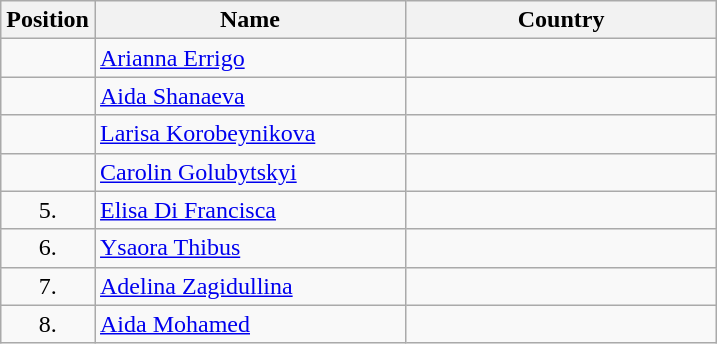<table class="wikitable">
<tr>
<th width="20">Position</th>
<th width="200">Name</th>
<th width="200">Country</th>
</tr>
<tr>
<td align="center"></td>
<td><a href='#'>Arianna Errigo</a></td>
<td></td>
</tr>
<tr>
<td align="center"></td>
<td><a href='#'>Aida Shanaeva</a></td>
<td></td>
</tr>
<tr>
<td align="center"></td>
<td><a href='#'>Larisa Korobeynikova</a></td>
<td></td>
</tr>
<tr>
<td align="center"></td>
<td><a href='#'>Carolin Golubytskyi</a></td>
<td></td>
</tr>
<tr>
<td align="center">5.</td>
<td><a href='#'>Elisa Di Francisca</a></td>
<td></td>
</tr>
<tr>
<td align="center">6.</td>
<td><a href='#'>Ysaora Thibus</a></td>
<td></td>
</tr>
<tr>
<td align="center">7.</td>
<td><a href='#'>Adelina Zagidullina</a></td>
<td></td>
</tr>
<tr>
<td align="center">8.</td>
<td><a href='#'>Aida Mohamed</a></td>
<td></td>
</tr>
</table>
